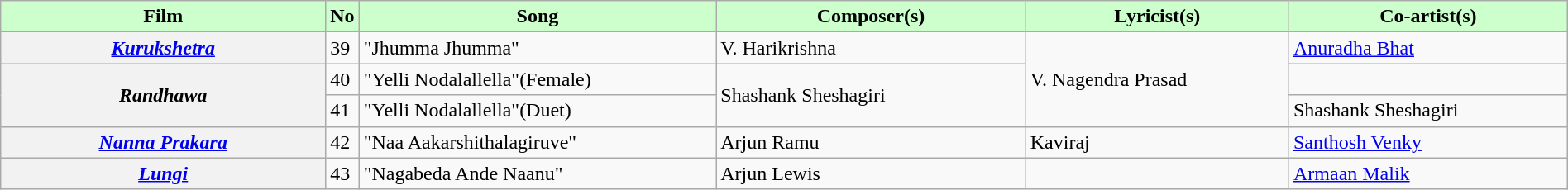<table class="wikitable plainrowheaders" width="100%">
<tr style="background:#cfc; text-align:center;">
<td scope="col" width=21%><strong>Film</strong></td>
<td><strong>No</strong></td>
<td scope="col" width=23%><strong>Song</strong></td>
<td scope="col" width=20%><strong>Composer(s)</strong></td>
<td scope="col" width=17%><strong>Lyricist(s)</strong></td>
<td scope="col" width=18%><strong>Co-artist(s)</strong></td>
</tr>
<tr>
<th><em><a href='#'>Kurukshetra</a></em></th>
<td>39</td>
<td>"Jhumma Jhumma"</td>
<td>V. Harikrishna</td>
<td rowspan="3">V. Nagendra Prasad</td>
<td><a href='#'>Anuradha Bhat</a></td>
</tr>
<tr>
<th rowspan="2"><em>Randhawa</em></th>
<td>40</td>
<td>"Yelli Nodalallella"(Female)</td>
<td rowspan="2">Shashank Sheshagiri</td>
<td></td>
</tr>
<tr>
<td>41</td>
<td>"Yelli Nodalallella"(Duet)</td>
<td>Shashank Sheshagiri</td>
</tr>
<tr>
<th><em><a href='#'>Nanna Prakara</a></em></th>
<td>42</td>
<td>"Naa Aakarshithalagiruve"</td>
<td>Arjun Ramu</td>
<td>Kaviraj</td>
<td><a href='#'>Santhosh Venky</a></td>
</tr>
<tr>
<th><em><a href='#'>Lungi</a></em></th>
<td>43</td>
<td>"Nagabeda Ande Naanu"</td>
<td>Arjun Lewis</td>
<td></td>
<td><a href='#'>Armaan Malik</a></td>
</tr>
</table>
